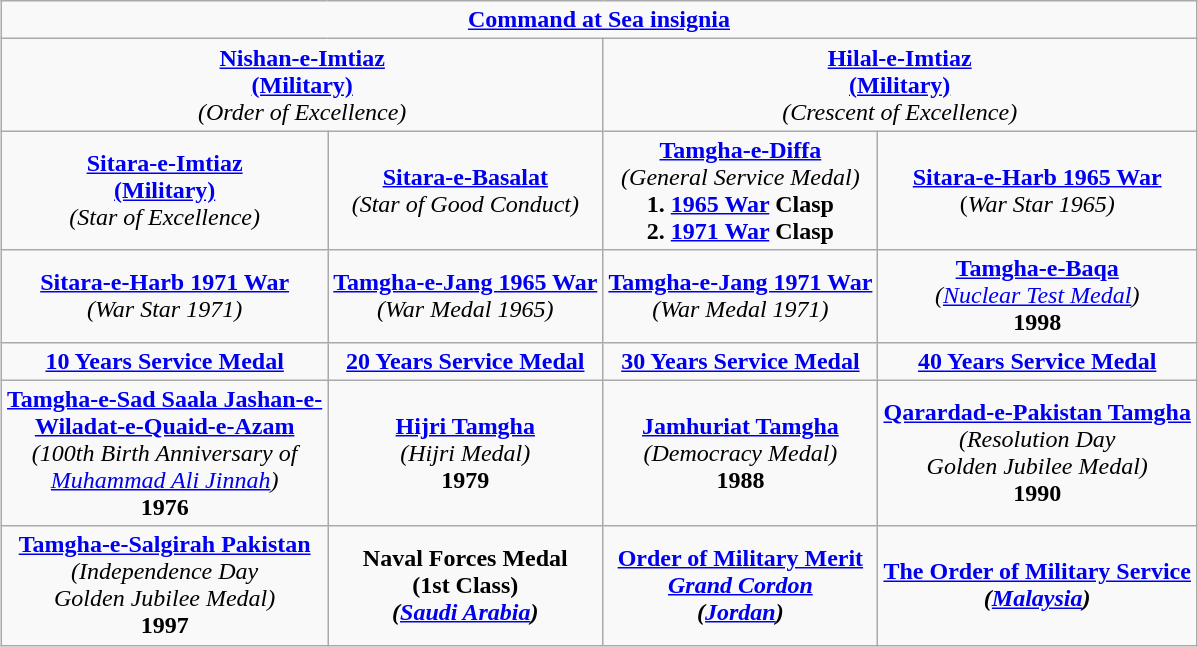<table class="wikitable" style="margin:1em auto; text-align:center;">
<tr>
<td colspan="4"><strong><a href='#'>Command at Sea insignia</a></strong></td>
</tr>
<tr>
<td colspan="2"><strong><a href='#'>Nishan-e-Imtiaz</a></strong><br><strong><a href='#'>(Military)</a></strong><br><em>(Order of Excellence)</em></td>
<td colspan="2"><a href='#'><strong>Hilal-e-Imtiaz</strong></a><br><strong><a href='#'>(Military)</a></strong><br><em>(Crescent of Excellence)</em></td>
</tr>
<tr>
<td><strong><a href='#'>Sitara-e-Imtiaz</a></strong><br><strong><a href='#'>(Military)</a></strong><br><em>(Star of Excellence)</em></td>
<td><strong><a href='#'>Sitara-e-Basalat</a></strong><br><em>(Star of Good Conduct)</em></td>
<td><strong><a href='#'>Tamgha-e-Diffa</a></strong><br><em>(General Service Medal)</em><br><strong>1. <a href='#'>1965 War</a> Clasp</strong><br><strong>2. <a href='#'>1971 War</a> Clasp</strong></td>
<td><strong><a href='#'>Sitara-e-Harb 1965 War</a></strong><br>(<em>War Star 1965)</em></td>
</tr>
<tr>
<td><strong><a href='#'>Sitara-e-Harb 1971 War</a></strong><br><em>(War Star 1971)</em></td>
<td><strong><a href='#'>Tamgha-e-Jang 1965 War</a></strong><br><em>(War Medal 1965)</em></td>
<td><strong><a href='#'>Tamgha-e-Jang 1971 War</a></strong><br><em>(War Medal 1971)</em></td>
<td><strong><a href='#'>Tamgha-e-Baqa</a></strong><br><em>(<a href='#'>Nuclear Test Medal</a>)</em><br><strong>1998</strong></td>
</tr>
<tr>
<td><strong><a href='#'>10 Years Service Medal</a></strong></td>
<td><strong><a href='#'>20 Years Service Medal</a></strong></td>
<td><strong><a href='#'>30 Years Service Medal</a></strong></td>
<td><strong><a href='#'>40 Years Service Medal</a></strong></td>
</tr>
<tr>
<td><strong><a href='#'>Tamgha-e-Sad Saala Jashan-e-</a></strong><br><strong><a href='#'>Wiladat-e-Quaid-e-Azam</a></strong><br><em>(100th Birth Anniversary of</em><br><em><a href='#'>Muhammad Ali Jinnah</a>)</em><br><strong>1976</strong></td>
<td><strong><a href='#'>Hijri Tamgha</a></strong><br><em>(Hijri Medal)</em><br><strong>1979</strong></td>
<td><strong><a href='#'>Jamhuriat Tamgha</a></strong><br><em>(Democracy Medal)</em><br><strong>1988</strong></td>
<td><strong><a href='#'>Qarardad-e-Pakistan Tamgha</a></strong><br><em>(Resolution Day</em><br><em>Golden Jubilee Medal)</em><br><strong>1990</strong></td>
</tr>
<tr>
<td><strong><a href='#'>Tamgha-e-Salgirah Pakistan</a></strong><br><em>(Independence Day</em><br><em>Golden Jubilee Medal)</em><br><strong>1997</strong></td>
<td><strong>Naval Forces Medal</strong><br><strong>(1st Class)</strong><br><strong><em>(<a href='#'>Saudi Arabia</a>)</em></strong></td>
<td><strong><a href='#'>Order of Military Merit</a></strong><br><strong><em><a href='#'>Grand Cordon</a></em></strong><br><strong><em>(<a href='#'>Jordan</a>)</em></strong></td>
<td><strong><a href='#'>The Order of Military Service</a></strong><br><strong><em>(<a href='#'>Malaysia</a>)</em></strong></td>
</tr>
</table>
